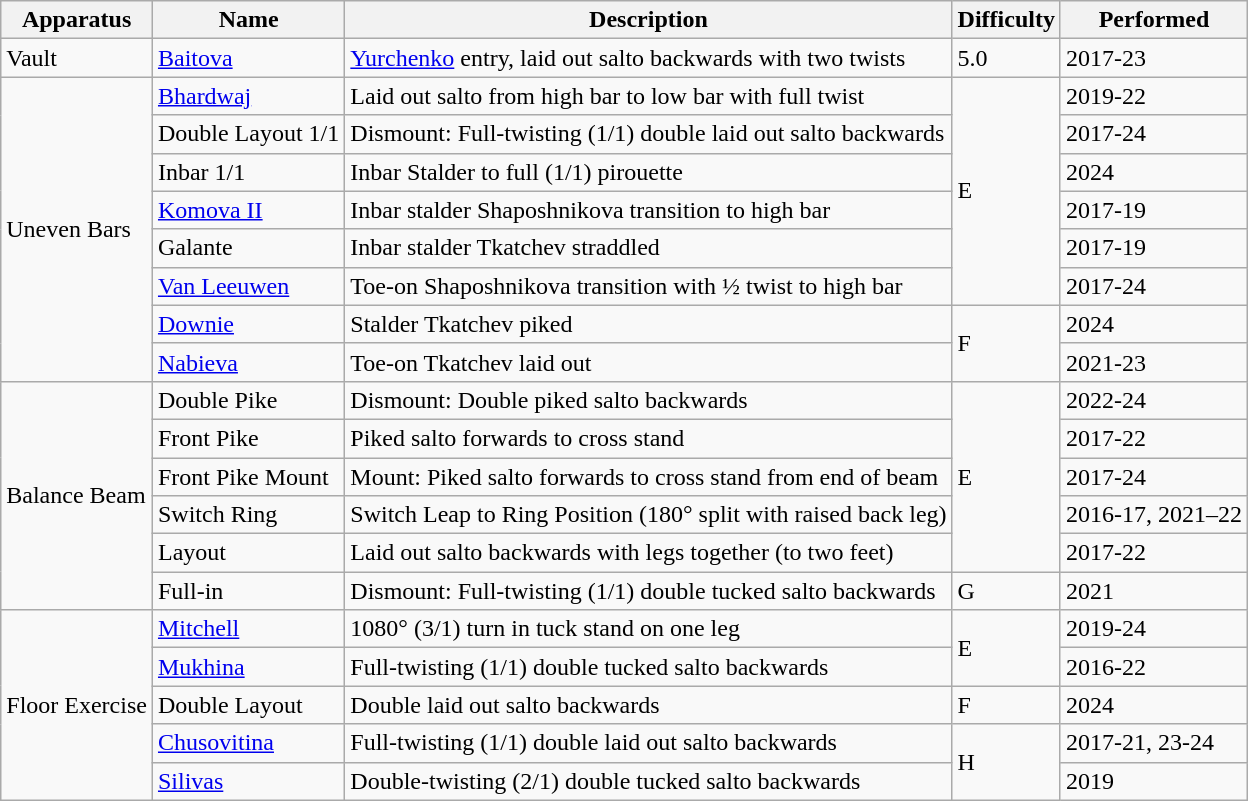<table class="wikitable">
<tr>
<th>Apparatus</th>
<th>Name</th>
<th>Description</th>
<th>Difficulty</th>
<th>Performed</th>
</tr>
<tr>
<td>Vault</td>
<td><a href='#'>Baitova</a></td>
<td><a href='#'>Yurchenko</a> entry, laid out salto backwards with two twists</td>
<td>5.0</td>
<td>2017-23</td>
</tr>
<tr>
<td rowspan="8">Uneven Bars</td>
<td><a href='#'>Bhardwaj</a></td>
<td>Laid out salto from high bar to low bar with full twist</td>
<td rowspan="6">E</td>
<td>2019-22</td>
</tr>
<tr>
<td>Double Layout 1/1</td>
<td>Dismount: Full-twisting (1/1) double laid out salto backwards</td>
<td>2017-24</td>
</tr>
<tr>
<td>Inbar 1/1</td>
<td>Inbar Stalder to full (1/1) pirouette</td>
<td>2024</td>
</tr>
<tr>
<td><a href='#'>Komova II</a></td>
<td>Inbar stalder Shaposhnikova transition to high bar</td>
<td>2017-19</td>
</tr>
<tr>
<td>Galante</td>
<td>Inbar stalder Tkatchev straddled</td>
<td>2017-19</td>
</tr>
<tr>
<td><a href='#'>Van Leeuwen</a></td>
<td>Toe-on Shaposhnikova transition with ½ twist to high bar</td>
<td>2017-24</td>
</tr>
<tr>
<td><a href='#'>Downie</a></td>
<td>Stalder Tkatchev piked</td>
<td rowspan="2">F</td>
<td>2024</td>
</tr>
<tr>
<td><a href='#'>Nabieva</a></td>
<td>Toe-on Tkatchev laid out</td>
<td>2021-23</td>
</tr>
<tr>
<td rowspan="6">Balance Beam</td>
<td>Double Pike</td>
<td>Dismount: Double piked salto backwards</td>
<td rowspan="5">E</td>
<td>2022-24</td>
</tr>
<tr>
<td>Front Pike</td>
<td>Piked salto forwards to cross stand</td>
<td>2017-22</td>
</tr>
<tr>
<td>Front Pike Mount</td>
<td>Mount: Piked salto forwards to cross stand from end of beam</td>
<td>2017-24</td>
</tr>
<tr>
<td>Switch Ring</td>
<td>Switch Leap to Ring Position (180° split with raised back leg)</td>
<td>2016-17, 2021–22</td>
</tr>
<tr>
<td>Layout</td>
<td>Laid out salto backwards with legs together (to two feet)</td>
<td>2017-22</td>
</tr>
<tr>
<td>Full-in</td>
<td>Dismount: Full-twisting (1/1) double tucked salto backwards</td>
<td>G</td>
<td>2021</td>
</tr>
<tr>
<td rowspan="5">Floor Exercise</td>
<td><a href='#'>Mitchell</a></td>
<td>1080° (3/1) turn in tuck stand on one leg</td>
<td rowspan="2">E</td>
<td>2019-24</td>
</tr>
<tr>
<td><a href='#'>Mukhina</a></td>
<td>Full-twisting (1/1) double tucked salto backwards</td>
<td>2016-22</td>
</tr>
<tr>
<td>Double Layout</td>
<td>Double laid out salto backwards</td>
<td>F</td>
<td>2024</td>
</tr>
<tr>
<td><a href='#'>Chusovitina</a></td>
<td>Full-twisting (1/1) double laid out salto backwards</td>
<td rowspan="2">H</td>
<td>2017-21, 23-24</td>
</tr>
<tr>
<td><a href='#'>Silivas</a></td>
<td>Double-twisting (2/1) double tucked salto backwards</td>
<td>2019</td>
</tr>
</table>
